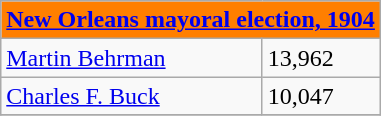<table class="wikitable">
<tr>
<th colspan="7" style="background-color:#FF7F00;text-align:center;"><a href='#'>New Orleans mayoral election, 1904</a></th>
</tr>
<tr>
<td><a href='#'>Martin Behrman</a></td>
<td>13,962</td>
</tr>
<tr>
<td><a href='#'>Charles F. Buck</a></td>
<td>10,047</td>
</tr>
<tr>
</tr>
</table>
